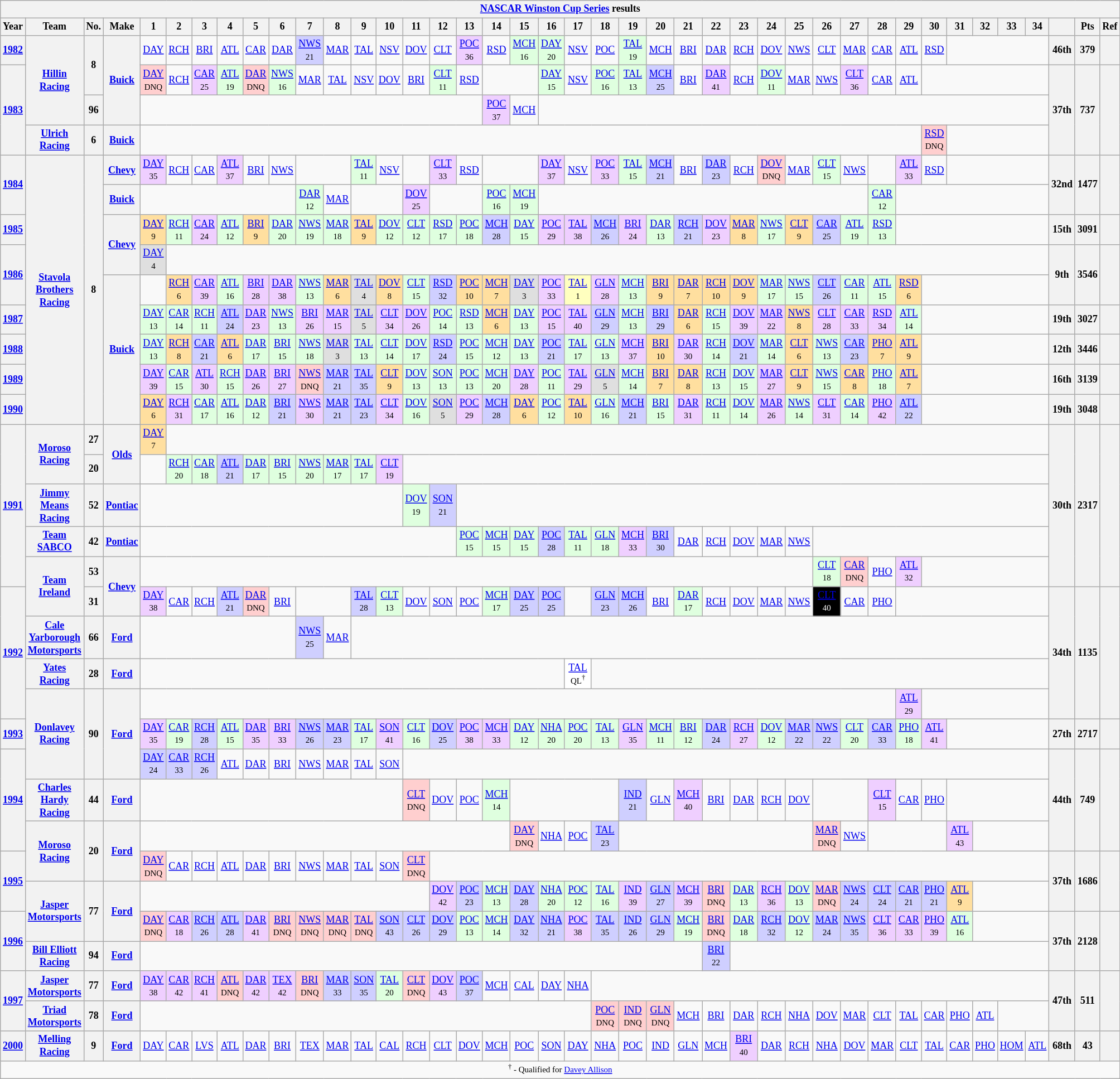<table class="wikitable" style="text-align:center; font-size:75%">
<tr>
<th colspan=45><a href='#'>NASCAR Winston Cup Series</a> results</th>
</tr>
<tr>
<th>Year</th>
<th>Team</th>
<th>No.</th>
<th>Make</th>
<th>1</th>
<th>2</th>
<th>3</th>
<th>4</th>
<th>5</th>
<th>6</th>
<th>7</th>
<th>8</th>
<th>9</th>
<th>10</th>
<th>11</th>
<th>12</th>
<th>13</th>
<th>14</th>
<th>15</th>
<th>16</th>
<th>17</th>
<th>18</th>
<th>19</th>
<th>20</th>
<th>21</th>
<th>22</th>
<th>23</th>
<th>24</th>
<th>25</th>
<th>26</th>
<th>27</th>
<th>28</th>
<th>29</th>
<th>30</th>
<th>31</th>
<th>32</th>
<th>33</th>
<th>34</th>
<th></th>
<th>Pts</th>
<th>Ref</th>
</tr>
<tr>
<th><a href='#'>1982</a></th>
<th rowspan=3><a href='#'>Hillin Racing</a></th>
<th rowspan=2>8</th>
<th rowspan=3><a href='#'>Buick</a></th>
<td><a href='#'>DAY</a></td>
<td><a href='#'>RCH</a></td>
<td><a href='#'>BRI</a></td>
<td><a href='#'>ATL</a></td>
<td><a href='#'>CAR</a></td>
<td><a href='#'>DAR</a></td>
<td style="background:#CFCFFF;"><a href='#'>NWS</a><br><small>21</small></td>
<td><a href='#'>MAR</a></td>
<td><a href='#'>TAL</a></td>
<td><a href='#'>NSV</a></td>
<td><a href='#'>DOV</a></td>
<td><a href='#'>CLT</a></td>
<td style="background:#EFCFFF;"><a href='#'>POC</a><br><small>36</small></td>
<td><a href='#'>RSD</a></td>
<td style="background:#DFFFDF;"><a href='#'>MCH</a><br><small>16</small></td>
<td style="background:#DFFFDF;"><a href='#'>DAY</a><br><small>20</small></td>
<td><a href='#'>NSV</a></td>
<td><a href='#'>POC</a></td>
<td style="background:#DFFFDF;"><a href='#'>TAL</a><br><small>19</small></td>
<td><a href='#'>MCH</a></td>
<td><a href='#'>BRI</a></td>
<td><a href='#'>DAR</a></td>
<td><a href='#'>RCH</a></td>
<td><a href='#'>DOV</a></td>
<td><a href='#'>NWS</a></td>
<td><a href='#'>CLT</a></td>
<td><a href='#'>MAR</a></td>
<td><a href='#'>CAR</a></td>
<td><a href='#'>ATL</a></td>
<td><a href='#'>RSD</a></td>
<td colspan=4></td>
<th>46th</th>
<th>379</th>
<th></th>
</tr>
<tr>
<th rowspan=3><a href='#'>1983</a></th>
<td style="background:#FFCFCF;"><a href='#'>DAY</a><br><small>DNQ</small></td>
<td><a href='#'>RCH</a></td>
<td style="background:#EFCFFF;"><a href='#'>CAR</a><br><small>25</small></td>
<td style="background:#DFFFDF;"><a href='#'>ATL</a><br><small>19</small></td>
<td style="background:#FFCFCF;"><a href='#'>DAR</a><br><small>DNQ</small></td>
<td style="background:#DFFFDF;"><a href='#'>NWS</a><br><small>16</small></td>
<td><a href='#'>MAR</a></td>
<td><a href='#'>TAL</a></td>
<td><a href='#'>NSV</a></td>
<td><a href='#'>DOV</a></td>
<td><a href='#'>BRI</a></td>
<td style="background:#DFFFDF;"><a href='#'>CLT</a><br><small>11</small></td>
<td><a href='#'>RSD</a></td>
<td colspan=2></td>
<td style="background:#DFFFDF;"><a href='#'>DAY</a><br><small>15</small></td>
<td><a href='#'>NSV</a></td>
<td style="background:#DFFFDF;"><a href='#'>POC</a><br><small>16</small></td>
<td style="background:#DFFFDF;"><a href='#'>TAL</a><br><small>13</small></td>
<td style="background:#CFCFFF;"><a href='#'>MCH</a><br><small>25</small></td>
<td><a href='#'>BRI</a></td>
<td style="background:#EFCFFF;"><a href='#'>DAR</a><br><small>41</small></td>
<td><a href='#'>RCH</a></td>
<td style="background:#DFFFDF;"><a href='#'>DOV</a><br><small>11</small></td>
<td><a href='#'>MAR</a></td>
<td><a href='#'>NWS</a></td>
<td style="background:#EFCFFF;"><a href='#'>CLT</a><br><small>36</small></td>
<td><a href='#'>CAR</a></td>
<td><a href='#'>ATL</a></td>
<td colspan=5></td>
<th rowspan=3>37th</th>
<th rowspan=3>737</th>
<th rowspan=3></th>
</tr>
<tr>
<th>96</th>
<td colspan=13></td>
<td style="background:#EFCFFF;"><a href='#'>POC</a><br><small>37</small></td>
<td><a href='#'>MCH</a></td>
<td colspan=19></td>
</tr>
<tr>
<th><a href='#'>Ulrich Racing</a></th>
<th>6</th>
<th><a href='#'>Buick</a></th>
<td colspan=29></td>
<td style="background:#FFCFCF;"><a href='#'>RSD</a><br><small>DNQ</small></td>
<td colspan=4></td>
</tr>
<tr>
<th rowspan=2><a href='#'>1984</a></th>
<th rowspan=9><a href='#'>Stavola Brothers Racing</a></th>
<th rowspan=9>8</th>
<th><a href='#'>Chevy</a></th>
<td style="background:#EFCFFF;"><a href='#'>DAY</a><br><small>35</small></td>
<td><a href='#'>RCH</a></td>
<td><a href='#'>CAR</a></td>
<td style="background:#EFCFFF;"><a href='#'>ATL</a><br><small>37</small></td>
<td><a href='#'>BRI</a></td>
<td><a href='#'>NWS</a></td>
<td colspan=2></td>
<td style="background:#DFFFDF;"><a href='#'>TAL</a><br><small>11</small></td>
<td><a href='#'>NSV</a></td>
<td></td>
<td style="background:#EFCFFF;"><a href='#'>CLT</a><br><small>33</small></td>
<td><a href='#'>RSD</a></td>
<td colspan=2></td>
<td style="background:#EFCFFF;"><a href='#'>DAY</a><br><small>37</small></td>
<td><a href='#'>NSV</a></td>
<td style="background:#EFCFFF;"><a href='#'>POC</a><br><small>33</small></td>
<td style="background:#DFFFDF;"><a href='#'>TAL</a><br><small>15</small></td>
<td style="background:#CFCFFF;"><a href='#'>MCH</a><br><small>21</small></td>
<td><a href='#'>BRI</a></td>
<td style="background:#CFCFFF;"><a href='#'>DAR</a><br><small>23</small></td>
<td><a href='#'>RCH</a></td>
<td style="background:#FFCFCF;"><a href='#'>DOV</a><br><small>DNQ</small></td>
<td><a href='#'>MAR</a></td>
<td style="background:#DFFFDF;"><a href='#'>CLT</a><br><small>15</small></td>
<td><a href='#'>NWS</a></td>
<td></td>
<td style="background:#EFCFFF;"><a href='#'>ATL</a><br><small>33</small></td>
<td><a href='#'>RSD</a></td>
<td colspan=4></td>
<th rowspan=2>32nd</th>
<th rowspan=2>1477</th>
<th rowspan=2></th>
</tr>
<tr>
<th><a href='#'>Buick</a></th>
<td colspan=6></td>
<td style="background:#DFFFDF;"><a href='#'>DAR</a><br><small>12</small></td>
<td><a href='#'>MAR</a></td>
<td colspan=2></td>
<td style="background:#EFCFFF;"><a href='#'>DOV</a><br><small>25</small></td>
<td colspan=2></td>
<td style="background:#DFFFDF;"><a href='#'>POC</a><br><small>16</small></td>
<td style="background:#DFFFDF;"><a href='#'>MCH</a><br><small>19</small></td>
<td colspan=12></td>
<td style="background:#DFFFDF;"><a href='#'>CAR</a><br><small>12</small></td>
<td colspan=6></td>
</tr>
<tr>
<th><a href='#'>1985</a></th>
<th rowspan=2><a href='#'>Chevy</a></th>
<td style="background:#FFDF9F;"><a href='#'>DAY</a><br><small>9</small></td>
<td style="background:#DFFFDF;"><a href='#'>RCH</a><br><small>11</small></td>
<td style="background:#EFCFFF;"><a href='#'>CAR</a><br><small>24</small></td>
<td style="background:#DFFFDF;"><a href='#'>ATL</a><br><small>12</small></td>
<td style="background:#FFDF9F;"><a href='#'>BRI</a><br><small>9</small></td>
<td style="background:#DFFFDF;"><a href='#'>DAR</a><br><small>20</small></td>
<td style="background:#DFFFDF;"><a href='#'>NWS</a><br><small>19</small></td>
<td style="background:#DFFFDF;"><a href='#'>MAR</a><br><small>18</small></td>
<td style="background:#FFDF9F;"><a href='#'>TAL</a><br><small>9</small></td>
<td style="background:#DFFFDF;"><a href='#'>DOV</a><br><small>12</small></td>
<td style="background:#DFFFDF;"><a href='#'>CLT</a><br><small>12</small></td>
<td style="background:#DFFFDF;"><a href='#'>RSD</a><br><small>17</small></td>
<td style="background:#DFFFDF;"><a href='#'>POC</a><br><small>18</small></td>
<td style="background:#CFCFFF;"><a href='#'>MCH</a><br><small>28</small></td>
<td style="background:#DFFFDF;"><a href='#'>DAY</a><br><small>15</small></td>
<td style="background:#EFCFFF;"><a href='#'>POC</a><br><small>29</small></td>
<td style="background:#EFCFFF;"><a href='#'>TAL</a><br><small>38</small></td>
<td style="background:#CFCFFF;"><a href='#'>MCH</a><br><small>26</small></td>
<td style="background:#EFCFFF;"><a href='#'>BRI</a><br><small>24</small></td>
<td style="background:#DFFFDF;"><a href='#'>DAR</a><br><small>13</small></td>
<td style="background:#CFCFFF;"><a href='#'>RCH</a><br><small>21</small></td>
<td style="background:#EFCFFF;"><a href='#'>DOV</a><br><small>23</small></td>
<td style="background:#FFDF9F;"><a href='#'>MAR</a><br><small>8</small></td>
<td style="background:#DFFFDF;"><a href='#'>NWS</a><br><small>17</small></td>
<td style="background:#FFDF9F;"><a href='#'>CLT</a><br><small>9</small></td>
<td style="background:#CFCFFF;"><a href='#'>CAR</a><br><small>25</small></td>
<td style="background:#DFFFDF;"><a href='#'>ATL</a><br><small>19</small></td>
<td style="background:#DFFFDF;"><a href='#'>RSD</a><br><small>13</small></td>
<td colspan=6></td>
<th>15th</th>
<th>3091</th>
<th></th>
</tr>
<tr>
<th rowspan=2><a href='#'>1986</a></th>
<td style="background:#DFDFDF;"><a href='#'>DAY</a><br><small>4</small></td>
<td colspan=33></td>
<th rowspan=2>9th</th>
<th rowspan=2>3546</th>
<th rowspan=2></th>
</tr>
<tr>
<th rowspan=5><a href='#'>Buick</a></th>
<td></td>
<td style="background:#FFDF9F;"><a href='#'>RCH</a><br><small>6</small></td>
<td style="background:#EFCFFF;"><a href='#'>CAR</a><br><small>39</small></td>
<td style="background:#DFFFDF;"><a href='#'>ATL</a><br><small>16</small></td>
<td style="background:#EFCFFF;"><a href='#'>BRI</a><br><small>28</small></td>
<td style="background:#EFCFFF;"><a href='#'>DAR</a><br><small>38</small></td>
<td style="background:#DFFFDF;"><a href='#'>NWS</a><br><small>13</small></td>
<td style="background:#FFDF9F;"><a href='#'>MAR</a><br><small>6</small></td>
<td style="background:#DFDFDF;"><a href='#'>TAL</a><br><small>4</small></td>
<td style="background:#FFDF9F;"><a href='#'>DOV</a><br><small>8</small></td>
<td style="background:#DFFFDF;"><a href='#'>CLT</a><br><small>15</small></td>
<td style="background:#CFCFFF;"><a href='#'>RSD</a><br><small>32</small></td>
<td style="background:#FFDF9F;"><a href='#'>POC</a><br><small>10</small></td>
<td style="background:#FFDF9F;"><a href='#'>MCH</a><br><small>7</small></td>
<td style="background:#DFDFDF;"><a href='#'>DAY</a><br><small>3</small></td>
<td style="background:#EFCFFF;"><a href='#'>POC</a><br><small>33</small></td>
<td style="background:#FFFFBF;"><a href='#'>TAL</a><br><small>1</small></td>
<td style="background:#EFCFFF;"><a href='#'>GLN</a><br><small>28</small></td>
<td style="background:#DFFFDF;"><a href='#'>MCH</a><br><small>13</small></td>
<td style="background:#FFDF9F;"><a href='#'>BRI</a><br><small>9</small></td>
<td style="background:#FFDF9F;"><a href='#'>DAR</a><br><small>7</small></td>
<td style="background:#FFDF9F;"><a href='#'>RCH</a><br><small>10</small></td>
<td style="background:#FFDF9F;"><a href='#'>DOV</a><br><small>9</small></td>
<td style="background:#DFFFDF;"><a href='#'>MAR</a><br><small>17</small></td>
<td style="background:#DFFFDF;"><a href='#'>NWS</a><br><small>15</small></td>
<td style="background:#CFCFFF;"><a href='#'>CLT</a><br><small>26</small></td>
<td style="background:#DFFFDF;"><a href='#'>CAR</a><br><small>11</small></td>
<td style="background:#DFFFDF;"><a href='#'>ATL</a><br><small>15</small></td>
<td style="background:#FFDF9F;"><a href='#'>RSD</a><br><small>6</small></td>
<td colspan=5></td>
</tr>
<tr>
<th><a href='#'>1987</a></th>
<td style="background:#DFFFDF;"><a href='#'>DAY</a><br><small>13</small></td>
<td style="background:#DFFFDF;"><a href='#'>CAR</a><br><small>14</small></td>
<td style="background:#DFFFDF;"><a href='#'>RCH</a><br><small>11</small></td>
<td style="background:#CFCFFF;"><a href='#'>ATL</a><br><small>24</small></td>
<td style="background:#EFCFFF;"><a href='#'>DAR</a><br><small>23</small></td>
<td style="background:#DFFFDF;"><a href='#'>NWS</a><br><small>13</small></td>
<td style="background:#EFCFFF;"><a href='#'>BRI</a><br><small>26</small></td>
<td style="background:#EFCFFF;"><a href='#'>MAR</a><br><small>15</small></td>
<td style="background:#DFDFDF;"><a href='#'>TAL</a><br><small>5</small></td>
<td style="background:#EFCFFF;"><a href='#'>CLT</a><br><small>34</small></td>
<td style="background:#EFCFFF;"><a href='#'>DOV</a><br><small>26</small></td>
<td style="background:#DFFFDF;"><a href='#'>POC</a><br><small>14</small></td>
<td style="background:#DFFFDF;"><a href='#'>RSD</a><br><small>13</small></td>
<td style="background:#FFDF9F;"><a href='#'>MCH</a><br><small>6</small></td>
<td style="background:#DFFFDF;"><a href='#'>DAY</a><br><small>13</small></td>
<td style="background:#EFCFFF;"><a href='#'>POC</a><br><small>15</small></td>
<td style="background:#EFCFFF;"><a href='#'>TAL</a><br><small>40</small></td>
<td style="background:#CFCFFF;"><a href='#'>GLN</a><br><small>29</small></td>
<td style="background:#DFFFDF;"><a href='#'>MCH</a><br><small>13</small></td>
<td style="background:#CFCFFF;"><a href='#'>BRI</a><br><small>29</small></td>
<td style="background:#FFDF9F;"><a href='#'>DAR</a><br><small>6</small></td>
<td style="background:#DFFFDF;"><a href='#'>RCH</a><br><small>15</small></td>
<td style="background:#EFCFFF;"><a href='#'>DOV</a><br><small>39</small></td>
<td style="background:#EFCFFF;"><a href='#'>MAR</a><br><small>22</small></td>
<td style="background:#FFDF9F;"><a href='#'>NWS</a><br><small>8</small></td>
<td style="background:#EFCFFF;"><a href='#'>CLT</a><br><small>28</small></td>
<td style="background:#EFCFFF;"><a href='#'>CAR</a><br><small>33</small></td>
<td style="background:#EFCFFF;"><a href='#'>RSD</a><br><small>34</small></td>
<td style="background:#DFFFDF;"><a href='#'>ATL</a><br><small>14</small></td>
<td colspan=5></td>
<th>19th</th>
<th>3027</th>
<th></th>
</tr>
<tr>
<th><a href='#'>1988</a></th>
<td style="background:#DFFFDF;"><a href='#'>DAY</a><br><small>13</small></td>
<td style="background:#FFDF9F;"><a href='#'>RCH</a><br><small>8</small></td>
<td style="background:#CFCFFF;"><a href='#'>CAR</a><br><small>21</small></td>
<td style="background:#FFDF9F;"><a href='#'>ATL</a><br><small>6</small></td>
<td style="background:#DFFFDF;"><a href='#'>DAR</a><br><small>17</small></td>
<td style="background:#DFFFDF;"><a href='#'>BRI</a><br><small>15</small></td>
<td style="background:#DFFFDF;"><a href='#'>NWS</a><br><small>18</small></td>
<td style="background:#DFDFDF;"><a href='#'>MAR</a><br><small>3</small></td>
<td style="background:#DFFFDF;"><a href='#'>TAL</a><br><small>13</small></td>
<td style="background:#DFFFDF;"><a href='#'>CLT</a><br><small>14</small></td>
<td style="background:#DFFFDF;"><a href='#'>DOV</a><br><small>17</small></td>
<td style="background:#CFCFFF;"><a href='#'>RSD</a><br><small>24</small></td>
<td style="background:#DFFFDF;"><a href='#'>POC</a><br><small>15</small></td>
<td style="background:#DFFFDF;"><a href='#'>MCH</a><br><small>12</small></td>
<td style="background:#DFFFDF;"><a href='#'>DAY</a><br><small>13</small></td>
<td style="background:#CFCFFF;"><a href='#'>POC</a><br><small>21</small></td>
<td style="background:#DFFFDF;"><a href='#'>TAL</a><br><small>17</small></td>
<td style="background:#DFFFDF;"><a href='#'>GLN</a><br><small>13</small></td>
<td style="background:#EFCFFF;"><a href='#'>MCH</a><br><small>37</small></td>
<td style="background:#FFDF9F;"><a href='#'>BRI</a><br><small>10</small></td>
<td style="background:#EFCFFF;"><a href='#'>DAR</a><br><small>30</small></td>
<td style="background:#DFFFDF;"><a href='#'>RCH</a><br><small>14</small></td>
<td style="background:#CFCFFF;"><a href='#'>DOV</a><br><small>21</small></td>
<td style="background:#DFFFDF;"><a href='#'>MAR</a><br><small>14</small></td>
<td style="background:#FFDF9F;"><a href='#'>CLT</a><br><small>6</small></td>
<td style="background:#DFFFDF;"><a href='#'>NWS</a><br><small>13</small></td>
<td style="background:#CFCFFF;"><a href='#'>CAR</a><br><small>23</small></td>
<td style="background:#FFDF9F;"><a href='#'>PHO</a><br><small>7</small></td>
<td style="background:#FFDF9F;"><a href='#'>ATL</a><br><small>9</small></td>
<td colspan=5></td>
<th>12th</th>
<th>3446</th>
<th></th>
</tr>
<tr>
<th><a href='#'>1989</a></th>
<td style="background:#EFCFFF;"><a href='#'>DAY</a><br><small>39</small></td>
<td style="background:#DFFFDF;"><a href='#'>CAR</a><br><small>15</small></td>
<td style="background:#EFCFFF;"><a href='#'>ATL</a><br><small>30</small></td>
<td style="background:#DFFFDF;"><a href='#'>RCH</a><br><small>15</small></td>
<td style="background:#EFCFFF;"><a href='#'>DAR</a><br><small>26</small></td>
<td style="background:#EFCFFF;"><a href='#'>BRI</a><br><small>27</small></td>
<td style="background:#FFCFCF;"><a href='#'>NWS</a><br><small>DNQ</small></td>
<td style="background:#CFCFFF;"><a href='#'>MAR</a><br><small>21</small></td>
<td style="background:#CFCFFF;"><a href='#'>TAL</a><br><small>35</small></td>
<td style="background:#FFDF9F;"><a href='#'>CLT</a><br><small>9</small></td>
<td style="background:#DFFFDF;"><a href='#'>DOV</a><br><small>13</small></td>
<td style="background:#DFFFDF;"><a href='#'>SON</a><br><small>13</small></td>
<td style="background:#DFFFDF;"><a href='#'>POC</a><br><small>13</small></td>
<td style="background:#DFFFDF;"><a href='#'>MCH</a><br><small>20</small></td>
<td style="background:#EFCFFF;"><a href='#'>DAY</a><br><small>28</small></td>
<td style="background:#DFFFDF;"><a href='#'>POC</a><br><small>11</small></td>
<td style="background:#EFCFFF;"><a href='#'>TAL</a><br><small>29</small></td>
<td style="background:#DFDFDF;"><a href='#'>GLN</a><br><small>5</small></td>
<td style="background:#DFFFDF;"><a href='#'>MCH</a><br><small>14</small></td>
<td style="background:#FFDF9F;"><a href='#'>BRI</a><br><small>7</small></td>
<td style="background:#FFDF9F;"><a href='#'>DAR</a><br><small>8</small></td>
<td style="background:#DFFFDF;"><a href='#'>RCH</a><br><small>13</small></td>
<td style="background:#DFFFDF;"><a href='#'>DOV</a><br><small>15</small></td>
<td style="background:#EFCFFF;"><a href='#'>MAR</a><br><small>27</small></td>
<td style="background:#FFDF9F;"><a href='#'>CLT</a><br><small>9</small></td>
<td style="background:#DFFFDF;"><a href='#'>NWS</a><br><small>15</small></td>
<td style="background:#FFDF9F;"><a href='#'>CAR</a><br><small>8</small></td>
<td style="background:#DFFFDF;"><a href='#'>PHO</a><br><small>18</small></td>
<td style="background:#FFDF9F;"><a href='#'>ATL</a><br><small>7</small></td>
<td colspan=5></td>
<th>16th</th>
<th>3139</th>
<th></th>
</tr>
<tr>
<th><a href='#'>1990</a></th>
<td style="background:#FFDF9F;"><a href='#'>DAY</a><br><small>6</small></td>
<td style="background:#EFCFFF;"><a href='#'>RCH</a><br><small>31</small></td>
<td style="background:#DFFFDF;"><a href='#'>CAR</a><br><small>17</small></td>
<td style="background:#DFFFDF;"><a href='#'>ATL</a><br><small>16</small></td>
<td style="background:#DFFFDF;"><a href='#'>DAR</a><br><small>12</small></td>
<td style="background:#CFCFFF;"><a href='#'>BRI</a><br><small>21</small></td>
<td style="background:#EFCFFF;"><a href='#'>NWS</a><br><small>30</small></td>
<td style="background:#CFCFFF;"><a href='#'>MAR</a><br><small>21</small></td>
<td style="background:#CFCFFF;"><a href='#'>TAL</a><br><small>23</small></td>
<td style="background:#EFCFFF;"><a href='#'>CLT</a><br><small>34</small></td>
<td style="background:#DFFFDF;"><a href='#'>DOV</a><br><small>16</small></td>
<td style="background:#DFDFDF;"><a href='#'>SON</a><br><small>5</small></td>
<td style="background:#EFCFFF;"><a href='#'>POC</a><br><small>29</small></td>
<td style="background:#CFCFFF;"><a href='#'>MCH</a><br><small>28</small></td>
<td style="background:#FFDF9F;"><a href='#'>DAY</a><br><small>6</small></td>
<td style="background:#DFFFDF;"><a href='#'>POC</a><br><small>12</small></td>
<td style="background:#FFDF9F;"><a href='#'>TAL</a><br><small>10</small></td>
<td style="background:#DFFFDF;"><a href='#'>GLN</a><br><small>16</small></td>
<td style="background:#CFCFFF;"><a href='#'>MCH</a><br><small>21</small></td>
<td style="background:#DFFFDF;"><a href='#'>BRI</a><br><small>15</small></td>
<td style="background:#EFCFFF;"><a href='#'>DAR</a><br><small>31</small></td>
<td style="background:#DFFFDF;"><a href='#'>RCH</a><br><small>11</small></td>
<td style="background:#DFFFDF;"><a href='#'>DOV</a><br><small>14</small></td>
<td style="background:#EFCFFF;"><a href='#'>MAR</a><br><small>26</small></td>
<td style="background:#DFFFDF;"><a href='#'>NWS</a><br><small>14</small></td>
<td style="background:#EFCFFF;"><a href='#'>CLT</a><br><small>31</small></td>
<td style="background:#DFFFDF;"><a href='#'>CAR</a><br><small>14</small></td>
<td style="background:#EFCFFF;"><a href='#'>PHO</a><br><small>42</small></td>
<td style="background:#CFCFFF;"><a href='#'>ATL</a><br><small>22</small></td>
<td colspan=5></td>
<th>19th</th>
<th>3048</th>
<th></th>
</tr>
<tr>
<th rowspan=5><a href='#'>1991</a></th>
<th rowspan=2><a href='#'>Moroso Racing</a></th>
<th>27</th>
<th rowspan=2><a href='#'>Olds</a></th>
<td style="background:#FFDF9F;"><a href='#'>DAY</a><br><small>7</small></td>
<td colspan=33></td>
<th rowspan=5>30th</th>
<th rowspan=5>2317</th>
<th rowspan=5></th>
</tr>
<tr>
<th>20</th>
<td></td>
<td style="background:#DFFFDF;"><a href='#'>RCH</a><br><small>20</small></td>
<td style="background:#DFFFDF;"><a href='#'>CAR</a><br><small>18</small></td>
<td style="background:#CFCFFF;"><a href='#'>ATL</a><br><small>21</small></td>
<td style="background:#DFFFDF;"><a href='#'>DAR</a><br><small>17</small></td>
<td style="background:#DFFFDF;"><a href='#'>BRI</a><br><small>15</small></td>
<td style="background:#DFFFDF;"><a href='#'>NWS</a><br><small>20</small></td>
<td style="background:#DFFFDF;"><a href='#'>MAR</a><br><small>17</small></td>
<td style="background:#DFFFDF;"><a href='#'>TAL</a><br><small>17</small></td>
<td style="background:#EFCFFF;"><a href='#'>CLT</a><br><small>19</small></td>
<td colspan=24></td>
</tr>
<tr>
<th><a href='#'>Jimmy Means Racing</a></th>
<th>52</th>
<th><a href='#'>Pontiac</a></th>
<td colspan=10></td>
<td style="background:#DFFFDF;"><a href='#'>DOV</a><br><small>19</small></td>
<td style="background:#CFCFFF;"><a href='#'>SON</a><br><small>21</small></td>
<td colspan=22></td>
</tr>
<tr>
<th><a href='#'>Team SABCO</a></th>
<th>42</th>
<th><a href='#'>Pontiac</a></th>
<td colspan=12></td>
<td style="background:#DFFFDF;"><a href='#'>POC</a><br><small>15</small></td>
<td style="background:#DFFFDF;"><a href='#'>MCH</a><br><small>15</small></td>
<td style="background:#DFFFDF;"><a href='#'>DAY</a><br><small>15</small></td>
<td style="background:#CFCFFF;"><a href='#'>POC</a><br><small>28</small></td>
<td style="background:#DFFFDF;"><a href='#'>TAL</a><br><small>11</small></td>
<td style="background:#DFFFDF;"><a href='#'>GLN</a><br><small>18</small></td>
<td style="background:#EFCFFF;"><a href='#'>MCH</a><br><small>33</small></td>
<td style="background:#CFCFFF;"><a href='#'>BRI</a><br><small>30</small></td>
<td><a href='#'>DAR</a></td>
<td><a href='#'>RCH</a></td>
<td><a href='#'>DOV</a></td>
<td><a href='#'>MAR</a></td>
<td><a href='#'>NWS</a></td>
<td colspan=9></td>
</tr>
<tr>
<th rowspan=2><a href='#'>Team Ireland</a></th>
<th>53</th>
<th rowspan=2><a href='#'>Chevy</a></th>
<td colspan=25></td>
<td style="background:#DFFFDF;"><a href='#'>CLT</a><br><small>18</small></td>
<td style="background:#FFCFCF;"><a href='#'>CAR</a><br><small>DNQ</small></td>
<td><a href='#'>PHO</a></td>
<td style="background:#EFCFFF;"><a href='#'>ATL</a><br><small>32</small></td>
<td colspan=5></td>
</tr>
<tr>
<th rowspan=4><a href='#'>1992</a></th>
<th>31</th>
<td style="background:#EFCFFF;"><a href='#'>DAY</a><br><small>38</small></td>
<td><a href='#'>CAR</a></td>
<td><a href='#'>RCH</a></td>
<td style="background:#CFCFFF;"><a href='#'>ATL</a><br><small>21</small></td>
<td style="background:#FFCFCF;"><a href='#'>DAR</a><br><small>DNQ</small></td>
<td><a href='#'>BRI</a></td>
<td colspan=2></td>
<td style="background:#CFCFFF;"><a href='#'>TAL</a><br><small>28</small></td>
<td style="background:#DFFFDF;"><a href='#'>CLT</a><br><small>13</small></td>
<td><a href='#'>DOV</a></td>
<td><a href='#'>SON</a></td>
<td><a href='#'>POC</a></td>
<td style="background:#DFFFDF;"><a href='#'>MCH</a><br><small>17</small></td>
<td style="background:#CFCFFF;"><a href='#'>DAY</a><br><small>25</small></td>
<td style="background:#CFCFFF;"><a href='#'>POC</a><br><small>25</small></td>
<td></td>
<td style="background:#CFCFFF;"><a href='#'>GLN</a><br><small>23</small></td>
<td style="background:#CFCFFF;"><a href='#'>MCH</a><br><small>26</small></td>
<td><a href='#'>BRI</a></td>
<td style="background:#DFFFDF;"><a href='#'>DAR</a><br><small>17</small></td>
<td><a href='#'>RCH</a></td>
<td><a href='#'>DOV</a></td>
<td><a href='#'>MAR</a></td>
<td><a href='#'>NWS</a></td>
<td style="background:#000000; color:white"><a href='#'><span>CLT</span></a><br><small>40</small></td>
<td><a href='#'>CAR</a></td>
<td><a href='#'>PHO</a></td>
<td colspan=6></td>
<th rowspan=4>34th</th>
<th rowspan=4>1135</th>
<th rowspan=4></th>
</tr>
<tr>
<th><a href='#'>Cale Yarborough Motorsports</a></th>
<th>66</th>
<th><a href='#'>Ford</a></th>
<td colspan=6></td>
<td style="background:#CFCFFF;"><a href='#'>NWS</a><br><small>25</small></td>
<td><a href='#'>MAR</a></td>
<td colspan=26></td>
</tr>
<tr>
<th><a href='#'>Yates Racing</a></th>
<th>28</th>
<th><a href='#'>Ford</a></th>
<td colspan=16></td>
<td style="background:#FFFFFF;"><a href='#'>TAL</a><br><small>QL<sup>†</sup></small></td>
<td colspan=17></td>
</tr>
<tr>
<th rowspan=3><a href='#'>Donlavey Racing</a></th>
<th rowspan=3>90</th>
<th rowspan=3><a href='#'>Ford</a></th>
<td colspan=28></td>
<td style="background:#EFCFFF;"><a href='#'>ATL</a><br><small>29</small></td>
<td colspan=5></td>
</tr>
<tr>
<th><a href='#'>1993</a></th>
<td style="background:#EFCFFF;"><a href='#'>DAY</a><br><small>35</small></td>
<td style="background:#DFFFDF;"><a href='#'>CAR</a><br><small>19</small></td>
<td style="background:#CFCFFF;"><a href='#'>RCH</a><br><small>28</small></td>
<td style="background:#DFFFDF;"><a href='#'>ATL</a><br><small>15</small></td>
<td style="background:#EFCFFF;"><a href='#'>DAR</a><br><small>35</small></td>
<td style="background:#EFCFFF;"><a href='#'>BRI</a><br><small>33</small></td>
<td style="background:#CFCFFF;"><a href='#'>NWS</a><br><small>26</small></td>
<td style="background:#CFCFFF;"><a href='#'>MAR</a><br><small>23</small></td>
<td style="background:#DFFFDF;"><a href='#'>TAL</a><br><small>17</small></td>
<td style="background:#EFCFFF;"><a href='#'>SON</a><br><small>41</small></td>
<td style="background:#DFFFDF;"><a href='#'>CLT</a><br><small>16</small></td>
<td style="background:#CFCFFF;"><a href='#'>DOV</a><br><small>25</small></td>
<td style="background:#EFCFFF;"><a href='#'>POC</a><br><small>38</small></td>
<td style="background:#EFCFFF;"><a href='#'>MCH</a><br><small>33</small></td>
<td style="background:#DFFFDF;"><a href='#'>DAY</a><br><small>12</small></td>
<td style="background:#DFFFDF;"><a href='#'>NHA</a><br><small>20</small></td>
<td style="background:#DFFFDF;"><a href='#'>POC</a><br><small>20</small></td>
<td style="background:#DFFFDF;"><a href='#'>TAL</a><br><small>13</small></td>
<td style="background:#EFCFFF;"><a href='#'>GLN</a><br><small>35</small></td>
<td style="background:#DFFFDF;"><a href='#'>MCH</a><br><small>11</small></td>
<td style="background:#DFFFDF;"><a href='#'>BRI</a><br><small>12</small></td>
<td style="background:#CFCFFF;"><a href='#'>DAR</a><br><small>24</small></td>
<td style="background:#EFCFFF;"><a href='#'>RCH</a><br><small>27</small></td>
<td style="background:#DFFFDF;"><a href='#'>DOV</a><br><small>12</small></td>
<td style="background:#CFCFFF;"><a href='#'>MAR</a><br><small>22</small></td>
<td style="background:#CFCFFF;"><a href='#'>NWS</a><br><small>22</small></td>
<td style="background:#DFFFDF;"><a href='#'>CLT</a><br><small>20</small></td>
<td style="background:#CFCFFF;"><a href='#'>CAR</a><br><small>33</small></td>
<td style="background:#DFFFDF;"><a href='#'>PHO</a><br><small>18</small></td>
<td style="background:#EFCFFF;"><a href='#'>ATL</a><br><small>41</small></td>
<td colspan=4></td>
<th>27th</th>
<th>2717</th>
<th></th>
</tr>
<tr>
<th rowspan=3><a href='#'>1994</a></th>
<td style="background:#CFCFFF;"><a href='#'>DAY</a><br><small>24</small></td>
<td style="background:#CFCFFF;"><a href='#'>CAR</a><br><small>33</small></td>
<td style="background:#CFCFFF;"><a href='#'>RCH</a><br><small>26</small></td>
<td><a href='#'>ATL</a></td>
<td><a href='#'>DAR</a></td>
<td><a href='#'>BRI</a></td>
<td><a href='#'>NWS</a></td>
<td><a href='#'>MAR</a></td>
<td><a href='#'>TAL</a></td>
<td><a href='#'>SON</a></td>
<td colspan=24></td>
<th rowspan=3>44th</th>
<th rowspan=3>749</th>
<th rowspan=3></th>
</tr>
<tr>
<th><a href='#'>Charles Hardy Racing</a></th>
<th>44</th>
<th><a href='#'>Ford</a></th>
<td colspan=10></td>
<td style="background:#FFCFCF;"><a href='#'>CLT</a><br><small>DNQ</small></td>
<td><a href='#'>DOV</a></td>
<td><a href='#'>POC</a></td>
<td style="background:#DFFFDF;"><a href='#'>MCH</a><br><small>14</small></td>
<td colspan=4></td>
<td style="background:#CFCFFF;"><a href='#'>IND</a><br><small>21</small></td>
<td><a href='#'>GLN</a></td>
<td style="background:#EFCFFF;"><a href='#'>MCH</a><br><small>40</small></td>
<td><a href='#'>BRI</a></td>
<td><a href='#'>DAR</a></td>
<td><a href='#'>RCH</a></td>
<td><a href='#'>DOV</a></td>
<td colspan=2></td>
<td style="background:#EFCFFF;"><a href='#'>CLT</a><br><small>15</small></td>
<td><a href='#'>CAR</a></td>
<td><a href='#'>PHO</a></td>
<td colspan=4></td>
</tr>
<tr>
<th rowspan=2><a href='#'>Moroso Racing</a></th>
<th rowspan=2>20</th>
<th rowspan=2><a href='#'>Ford</a></th>
<td colspan=14></td>
<td style="background:#FFCFCF;"><a href='#'>DAY</a><br><small>DNQ</small></td>
<td><a href='#'>NHA</a></td>
<td><a href='#'>POC</a></td>
<td style="background:#CFCFFF;"><a href='#'>TAL</a><br><small>23</small></td>
<td colspan=7></td>
<td style="background:#FFCFCF;"><a href='#'>MAR</a><br><small>DNQ</small></td>
<td><a href='#'>NWS</a></td>
<td colspan=3></td>
<td style="background:#EFCFFF;"><a href='#'>ATL</a><br><small>43</small></td>
<td colspan=3></td>
</tr>
<tr>
<th rowspan=2><a href='#'>1995</a></th>
<td style="background:#FFCFCF;"><a href='#'>DAY</a><br><small>DNQ</small></td>
<td><a href='#'>CAR</a></td>
<td><a href='#'>RCH</a></td>
<td><a href='#'>ATL</a></td>
<td><a href='#'>DAR</a></td>
<td><a href='#'>BRI</a></td>
<td><a href='#'>NWS</a></td>
<td><a href='#'>MAR</a></td>
<td><a href='#'>TAL</a></td>
<td><a href='#'>SON</a></td>
<td style="background:#FFCFCF;"><a href='#'>CLT</a><br><small>DNQ</small></td>
<td colspan=23></td>
<th rowspan=2>37th</th>
<th rowspan=2>1686</th>
<th rowspan=2></th>
</tr>
<tr>
<th rowspan=2><a href='#'>Jasper Motorsports</a></th>
<th rowspan=2>77</th>
<th rowspan=2><a href='#'>Ford</a></th>
<td colspan=11></td>
<td style="background:#EFCFFF;"><a href='#'>DOV</a><br><small>42</small></td>
<td style="background:#CFCFFF;"><a href='#'>POC</a><br><small>23</small></td>
<td style="background:#DFFFDF;"><a href='#'>MCH</a><br><small>13</small></td>
<td style="background:#CFCFFF;"><a href='#'>DAY</a><br><small>28</small></td>
<td style="background:#DFFFDF;"><a href='#'>NHA</a><br><small>20</small></td>
<td style="background:#DFFFDF;"><a href='#'>POC</a><br><small>12</small></td>
<td style="background:#DFFFDF;"><a href='#'>TAL</a><br><small>16</small></td>
<td style="background:#EFCFFF;"><a href='#'>IND</a><br><small>39</small></td>
<td style="background:#CFCFFF;"><a href='#'>GLN</a><br><small>27</small></td>
<td style="background:#EFCFFF;"><a href='#'>MCH</a><br><small>39</small></td>
<td style="background:#FFCFCF;"><a href='#'>BRI</a><br><small>DNQ</small></td>
<td style="background:#DFFFDF;"><a href='#'>DAR</a><br><small>13</small></td>
<td style="background:#EFCFFF;"><a href='#'>RCH</a><br><small>36</small></td>
<td style="background:#DFFFDF;"><a href='#'>DOV</a><br><small>13</small></td>
<td style="background:#FFCFCF;"><a href='#'>MAR</a><br><small>DNQ</small></td>
<td style="background:#CFCFFF;"><a href='#'>NWS</a><br><small>24</small></td>
<td style="background:#CFCFFF;"><a href='#'>CLT</a><br><small>24</small></td>
<td style="background:#CFCFFF;"><a href='#'>CAR</a><br><small>21</small></td>
<td style="background:#CFCFFF;"><a href='#'>PHO</a><br><small>21</small></td>
<td style="background:#FFDF9F;"><a href='#'>ATL</a><br><small>9</small></td>
<td colspan=3></td>
</tr>
<tr>
<th rowspan=2><a href='#'>1996</a></th>
<td style="background:#FFCFCF;"><a href='#'>DAY</a><br><small>DNQ</small></td>
<td style="background:#EFCFFF;"><a href='#'>CAR</a><br><small>18</small></td>
<td style="background:#CFCFFF;"><a href='#'>RCH</a><br><small>26</small></td>
<td style="background:#CFCFFF;"><a href='#'>ATL</a><br><small>28</small></td>
<td style="background:#EFCFFF;"><a href='#'>DAR</a><br><small>41</small></td>
<td style="background:#FFCFCF;"><a href='#'>BRI</a><br><small>DNQ</small></td>
<td style="background:#FFCFCF;"><a href='#'>NWS</a><br><small>DNQ</small></td>
<td style="background:#FFCFCF;"><a href='#'>MAR</a><br><small>DNQ</small></td>
<td style="background:#FFCFCF;"><a href='#'>TAL</a><br><small>DNQ</small></td>
<td style="background:#CFCFFF;"><a href='#'>SON</a><br><small>43</small></td>
<td style="background:#CFCFFF;"><a href='#'>CLT</a><br><small>26</small></td>
<td style="background:#CFCFFF;"><a href='#'>DOV</a><br><small>29</small></td>
<td style="background:#DFFFDF;"><a href='#'>POC</a><br><small>13</small></td>
<td style="background:#DFFFDF;"><a href='#'>MCH</a><br><small>14</small></td>
<td style="background:#CFCFFF;"><a href='#'>DAY</a><br><small>32</small></td>
<td style="background:#CFCFFF;"><a href='#'>NHA</a><br><small>21</small></td>
<td style="background:#EFCFFF;"><a href='#'>POC</a><br><small>38</small></td>
<td style="background:#CFCFFF;"><a href='#'>TAL</a><br><small>35</small></td>
<td style="background:#CFCFFF;"><a href='#'>IND</a><br><small>26</small></td>
<td style="background:#CFCFFF;"><a href='#'>GLN</a><br><small>29</small></td>
<td style="background:#DFFFDF;"><a href='#'>MCH</a><br><small>19</small></td>
<td style="background:#FFCFCF;"><a href='#'>BRI</a><br><small>DNQ</small></td>
<td style="background:#DFFFDF;"><a href='#'>DAR</a><br><small>18</small></td>
<td style="background:#CFCFFF;"><a href='#'>RCH</a><br><small>32</small></td>
<td style="background:#DFFFDF;"><a href='#'>DOV</a><br><small>12</small></td>
<td style="background:#CFCFFF;"><a href='#'>MAR</a><br><small>24</small></td>
<td style="background:#CFCFFF;"><a href='#'>NWS</a><br><small>35</small></td>
<td style="background:#EFCFFF;"><a href='#'>CLT</a><br><small>36</small></td>
<td style="background:#EFCFFF;"><a href='#'>CAR</a><br><small>33</small></td>
<td style="background:#EFCFFF;"><a href='#'>PHO</a><br><small>39</small></td>
<td style="background:#DFFFDF;"><a href='#'>ATL</a><br><small>16</small></td>
<td colspan=3></td>
<th rowspan=2>37th</th>
<th rowspan=2>2128</th>
<th rowspan=2></th>
</tr>
<tr>
<th><a href='#'>Bill Elliott Racing</a></th>
<th>94</th>
<th><a href='#'>Ford</a></th>
<td colspan=21></td>
<td style="background:#CFCFFF;"><a href='#'>BRI</a><br><small>22</small></td>
<td colspan=12></td>
</tr>
<tr>
<th rowspan=2><a href='#'>1997</a></th>
<th><a href='#'>Jasper Motorsports</a></th>
<th>77</th>
<th><a href='#'>Ford</a></th>
<td style="background:#EFCFFF;"><a href='#'>DAY</a><br><small>38</small></td>
<td style="background:#EFCFFF;"><a href='#'>CAR</a><br><small>42</small></td>
<td style="background:#EFCFFF;"><a href='#'>RCH</a><br><small>41</small></td>
<td style="background:#FFCFCF;"><a href='#'>ATL</a><br><small>DNQ</small></td>
<td style="background:#EFCFFF;"><a href='#'>DAR</a><br><small>42</small></td>
<td style="background:#EFCFFF;"><a href='#'>TEX</a><br><small>42</small></td>
<td style="background:#FFCFCF;"><a href='#'>BRI</a><br><small>DNQ</small></td>
<td style="background:#CFCFFF;"><a href='#'>MAR</a><br><small>33</small></td>
<td style="background:#CFCFFF;"><a href='#'>SON</a><br><small>35</small></td>
<td style="background:#DFFFDF;"><a href='#'>TAL</a><br><small>20</small></td>
<td style="background:#FFCFCF;"><a href='#'>CLT</a><br><small>DNQ</small></td>
<td style="background:#EFCFFF;"><a href='#'>DOV</a><br><small>43</small></td>
<td style="background:#CFCFFF;"><a href='#'>POC</a><br><small>37</small></td>
<td><a href='#'>MCH</a></td>
<td><a href='#'>CAL</a></td>
<td><a href='#'>DAY</a></td>
<td><a href='#'>NHA</a></td>
<td colspan=17></td>
<th rowspan=2>47th</th>
<th rowspan=2>511</th>
<th rowspan=2></th>
</tr>
<tr>
<th><a href='#'>Triad Motorsports</a></th>
<th>78</th>
<th><a href='#'>Ford</a></th>
<td colspan=17></td>
<td style="background:#FFCFCF;"><a href='#'>POC</a><br><small>DNQ</small></td>
<td style="background:#FFCFCF;"><a href='#'>IND</a><br><small>DNQ</small></td>
<td style="background:#FFCFCF;"><a href='#'>GLN</a><br><small>DNQ</small></td>
<td><a href='#'>MCH</a></td>
<td><a href='#'>BRI</a></td>
<td><a href='#'>DAR</a></td>
<td><a href='#'>RCH</a></td>
<td><a href='#'>NHA</a></td>
<td><a href='#'>DOV</a></td>
<td><a href='#'>MAR</a></td>
<td><a href='#'>CLT</a></td>
<td><a href='#'>TAL</a></td>
<td><a href='#'>CAR</a></td>
<td><a href='#'>PHO</a></td>
<td><a href='#'>ATL</a></td>
<td colspan=2></td>
</tr>
<tr>
<th><a href='#'>2000</a></th>
<th><a href='#'>Melling Racing</a></th>
<th>9</th>
<th><a href='#'>Ford</a></th>
<td><a href='#'>DAY</a></td>
<td><a href='#'>CAR</a></td>
<td><a href='#'>LVS</a></td>
<td><a href='#'>ATL</a></td>
<td><a href='#'>DAR</a></td>
<td><a href='#'>BRI</a></td>
<td><a href='#'>TEX</a></td>
<td><a href='#'>MAR</a></td>
<td><a href='#'>TAL</a></td>
<td><a href='#'>CAL</a></td>
<td><a href='#'>RCH</a></td>
<td><a href='#'>CLT</a></td>
<td><a href='#'>DOV</a></td>
<td><a href='#'>MCH</a></td>
<td><a href='#'>POC</a></td>
<td><a href='#'>SON</a></td>
<td><a href='#'>DAY</a></td>
<td><a href='#'>NHA</a></td>
<td><a href='#'>POC</a></td>
<td><a href='#'>IND</a></td>
<td><a href='#'>GLN</a></td>
<td><a href='#'>MCH</a></td>
<td style="background:#EFCFFF;"><a href='#'>BRI</a><br><small>40</small></td>
<td><a href='#'>DAR</a></td>
<td><a href='#'>RCH</a></td>
<td><a href='#'>NHA</a></td>
<td><a href='#'>DOV</a></td>
<td><a href='#'>MAR</a></td>
<td><a href='#'>CLT</a></td>
<td><a href='#'>TAL</a></td>
<td><a href='#'>CAR</a></td>
<td><a href='#'>PHO</a></td>
<td><a href='#'>HOM</a></td>
<td><a href='#'>ATL</a></td>
<th>68th</th>
<th>43</th>
<th></th>
</tr>
<tr>
<td colspan=42><small><sup>†</sup> - Qualified for <a href='#'>Davey Allison</a></small></td>
</tr>
</table>
